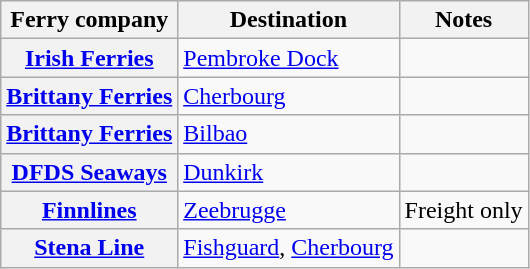<table class="wikitable">
<tr>
<th scope="col">Ferry company</th>
<th scope="col">Destination</th>
<th scope="col">Notes</th>
</tr>
<tr>
<th scope="row"><a href='#'>Irish Ferries</a></th>
<td><a href='#'>Pembroke Dock</a></td>
<td></td>
</tr>
<tr>
<th scope="row"><a href='#'>Brittany Ferries</a></th>
<td><a href='#'>Cherbourg</a></td>
<td></td>
</tr>
<tr>
<th scope="row"><a href='#'>Brittany Ferries</a></th>
<td><a href='#'>Bilbao</a></td>
<td></td>
</tr>
<tr>
<th scope="row"><a href='#'>DFDS Seaways</a></th>
<td><a href='#'>Dunkirk</a></td>
<td></td>
</tr>
<tr>
<th scope="row"><a href='#'>Finnlines</a></th>
<td><a href='#'>Zeebrugge</a></td>
<td>Freight only</td>
</tr>
<tr>
<th scope="row"><a href='#'>Stena Line</a></th>
<td><a href='#'>Fishguard</a>, <a href='#'>Cherbourg</a></td>
<td></td>
</tr>
</table>
